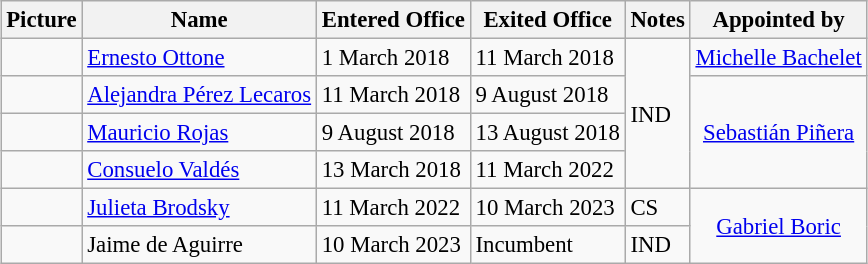<table class="wikitable" style="margin:1em auto; font-size:95%;">
<tr>
<th>Picture</th>
<th>Name</th>
<th>Entered Office</th>
<th>Exited Office</th>
<th>Notes</th>
<th>Appointed by</th>
</tr>
<tr>
<td></td>
<td><a href='#'>Ernesto Ottone</a></td>
<td>1 March 2018</td>
<td>11 March 2018</td>
<td rowspan=4>IND</td>
<td rowspan=1 align=center><a href='#'>Michelle Bachelet</a></td>
</tr>
<tr>
<td></td>
<td><a href='#'>Alejandra Pérez Lecaros</a></td>
<td>11 March 2018</td>
<td>9 August 2018</td>
<td rowspan=3 align=center><a href='#'>Sebastián Piñera</a></td>
</tr>
<tr>
<td></td>
<td><a href='#'>Mauricio Rojas</a></td>
<td>9 August 2018</td>
<td>13 August 2018</td>
</tr>
<tr>
<td></td>
<td><a href='#'>Consuelo Valdés</a></td>
<td>13 March 2018</td>
<td>11 March 2022</td>
</tr>
<tr>
<td></td>
<td><a href='#'>Julieta Brodsky</a></td>
<td>11 March 2022</td>
<td>10 March 2023</td>
<td>CS</td>
<td rowspan=3 align=center><a href='#'>Gabriel Boric</a></td>
</tr>
<tr>
<td></td>
<td>Jaime de Aguirre</td>
<td>10 March 2023</td>
<td>Incumbent</td>
<td>IND</td>
</tr>
</table>
